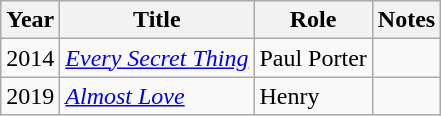<table class="wikitable sortable">
<tr>
<th>Year</th>
<th>Title</th>
<th>Role</th>
<th class="unsortable">Notes</th>
</tr>
<tr>
<td>2014</td>
<td><em><a href='#'>Every Secret Thing</a></em></td>
<td>Paul Porter</td>
<td></td>
</tr>
<tr>
<td>2019</td>
<td><em><a href='#'>Almost Love</a></em></td>
<td>Henry</td>
<td></td>
</tr>
</table>
